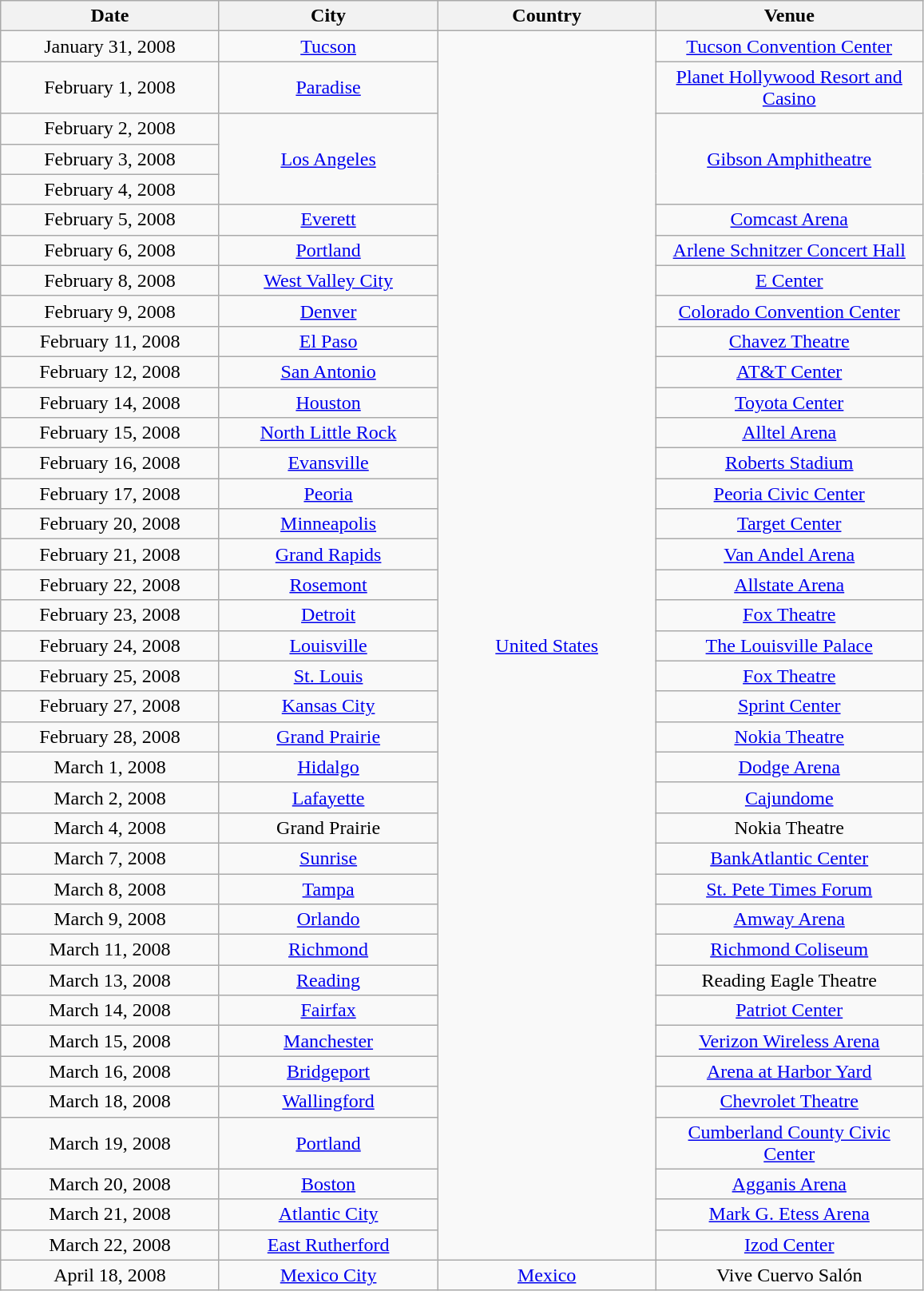<table class="wikitable" style="text-align:center;">
<tr>
<th width="175">Date</th>
<th width="175">City</th>
<th width="175">Country</th>
<th width="215">Venue</th>
</tr>
<tr>
<td>January 31, 2008</td>
<td><a href='#'>Tucson</a></td>
<td rowspan="39"><a href='#'>United States</a></td>
<td><a href='#'>Tucson Convention Center</a></td>
</tr>
<tr>
<td>February 1, 2008</td>
<td><a href='#'>Paradise</a></td>
<td><a href='#'>Planet Hollywood Resort and Casino</a></td>
</tr>
<tr>
<td>February 2, 2008</td>
<td rowspan="3"><a href='#'>Los Angeles</a></td>
<td rowspan="3"><a href='#'>Gibson Amphitheatre</a></td>
</tr>
<tr>
<td>February 3, 2008</td>
</tr>
<tr>
<td>February 4, 2008</td>
</tr>
<tr>
<td>February 5, 2008</td>
<td><a href='#'>Everett</a></td>
<td><a href='#'>Comcast Arena</a></td>
</tr>
<tr>
<td>February 6, 2008</td>
<td><a href='#'>Portland</a></td>
<td><a href='#'>Arlene Schnitzer Concert Hall</a></td>
</tr>
<tr>
<td>February 8, 2008</td>
<td><a href='#'>West Valley City</a></td>
<td><a href='#'>E Center</a></td>
</tr>
<tr>
<td>February 9, 2008</td>
<td><a href='#'>Denver</a></td>
<td><a href='#'>Colorado Convention Center</a></td>
</tr>
<tr>
<td>February 11, 2008</td>
<td><a href='#'>El Paso</a></td>
<td><a href='#'>Chavez Theatre</a></td>
</tr>
<tr>
<td>February 12, 2008</td>
<td><a href='#'>San Antonio</a></td>
<td><a href='#'>AT&T Center</a></td>
</tr>
<tr>
<td>February 14, 2008</td>
<td><a href='#'>Houston</a></td>
<td><a href='#'>Toyota Center</a></td>
</tr>
<tr>
<td>February 15, 2008</td>
<td><a href='#'>North Little Rock</a></td>
<td><a href='#'>Alltel Arena</a></td>
</tr>
<tr>
<td>February 16, 2008</td>
<td><a href='#'>Evansville</a></td>
<td><a href='#'>Roberts Stadium</a></td>
</tr>
<tr>
<td>February 17, 2008</td>
<td><a href='#'>Peoria</a></td>
<td><a href='#'>Peoria Civic Center</a></td>
</tr>
<tr>
<td>February 20, 2008</td>
<td><a href='#'>Minneapolis</a></td>
<td><a href='#'>Target Center</a></td>
</tr>
<tr>
<td>February 21, 2008</td>
<td><a href='#'>Grand Rapids</a></td>
<td><a href='#'>Van Andel Arena</a></td>
</tr>
<tr>
<td>February 22, 2008</td>
<td><a href='#'>Rosemont</a></td>
<td><a href='#'>Allstate Arena</a></td>
</tr>
<tr>
<td>February 23, 2008</td>
<td><a href='#'>Detroit</a></td>
<td><a href='#'>Fox Theatre</a></td>
</tr>
<tr>
<td>February 24, 2008</td>
<td><a href='#'>Louisville</a></td>
<td><a href='#'>The Louisville Palace</a></td>
</tr>
<tr>
<td>February 25, 2008</td>
<td><a href='#'>St. Louis</a></td>
<td><a href='#'>Fox Theatre</a></td>
</tr>
<tr>
<td>February 27, 2008</td>
<td><a href='#'>Kansas City</a></td>
<td><a href='#'>Sprint Center</a></td>
</tr>
<tr>
<td>February 28, 2008</td>
<td><a href='#'>Grand Prairie</a></td>
<td><a href='#'>Nokia Theatre</a></td>
</tr>
<tr>
<td>March 1, 2008</td>
<td><a href='#'>Hidalgo</a></td>
<td><a href='#'>Dodge Arena</a></td>
</tr>
<tr>
<td>March 2, 2008</td>
<td><a href='#'>Lafayette</a></td>
<td><a href='#'>Cajundome</a></td>
</tr>
<tr>
<td>March 4, 2008</td>
<td>Grand Prairie</td>
<td>Nokia Theatre</td>
</tr>
<tr>
<td>March 7, 2008</td>
<td><a href='#'>Sunrise</a></td>
<td><a href='#'>BankAtlantic Center</a></td>
</tr>
<tr>
<td>March 8, 2008</td>
<td><a href='#'>Tampa</a></td>
<td><a href='#'>St. Pete Times Forum</a></td>
</tr>
<tr>
<td>March 9, 2008</td>
<td><a href='#'>Orlando</a></td>
<td><a href='#'>Amway Arena</a></td>
</tr>
<tr>
<td>March 11, 2008</td>
<td><a href='#'>Richmond</a></td>
<td><a href='#'>Richmond Coliseum</a></td>
</tr>
<tr>
<td>March 13, 2008</td>
<td><a href='#'>Reading</a></td>
<td>Reading Eagle Theatre</td>
</tr>
<tr>
<td>March 14, 2008</td>
<td><a href='#'>Fairfax</a></td>
<td><a href='#'>Patriot Center</a></td>
</tr>
<tr>
<td>March 15, 2008</td>
<td><a href='#'>Manchester</a></td>
<td><a href='#'>Verizon Wireless Arena</a></td>
</tr>
<tr>
<td>March 16, 2008</td>
<td><a href='#'>Bridgeport</a></td>
<td><a href='#'>Arena at Harbor Yard</a></td>
</tr>
<tr>
<td>March 18, 2008</td>
<td><a href='#'>Wallingford</a></td>
<td><a href='#'>Chevrolet Theatre</a></td>
</tr>
<tr>
<td>March 19, 2008</td>
<td><a href='#'>Portland</a></td>
<td><a href='#'>Cumberland County Civic Center</a></td>
</tr>
<tr>
<td>March 20, 2008</td>
<td><a href='#'>Boston</a></td>
<td><a href='#'>Agganis Arena</a></td>
</tr>
<tr>
<td>March 21, 2008</td>
<td><a href='#'>Atlantic City</a></td>
<td><a href='#'>Mark G. Etess Arena</a></td>
</tr>
<tr>
<td>March 22, 2008</td>
<td><a href='#'>East Rutherford</a></td>
<td><a href='#'>Izod Center</a></td>
</tr>
<tr>
<td>April 18, 2008</td>
<td><a href='#'>Mexico City</a></td>
<td><a href='#'>Mexico</a></td>
<td>Vive Cuervo Salón</td>
</tr>
</table>
